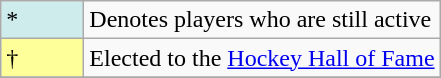<table class="wikitable">
<tr>
<td style="background-color:#CFECEC; width:3em;">*</td>
<td>Denotes players who are still active</td>
</tr>
<tr>
<td style="background-color:#FFFF99; width:3em;">†</td>
<td>Elected to the <a href='#'>Hockey Hall of Fame</a></td>
</tr>
<tr>
</tr>
</table>
